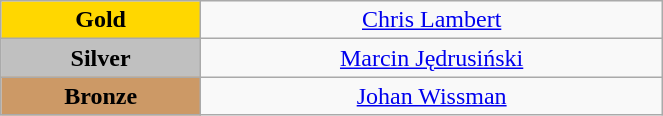<table class="wikitable" style="text-align:center; " width="35%">
<tr>
<td bgcolor="gold"><strong>Gold</strong></td>
<td><a href='#'>Chris Lambert</a><br>  <small><em></em></small></td>
</tr>
<tr>
<td bgcolor="silver"><strong>Silver</strong></td>
<td><a href='#'>Marcin Jędrusiński</a><br>  <small><em></em></small></td>
</tr>
<tr>
<td bgcolor="CC9966"><strong>Bronze</strong></td>
<td><a href='#'>Johan Wissman</a><br>  <small><em></em></small></td>
</tr>
</table>
